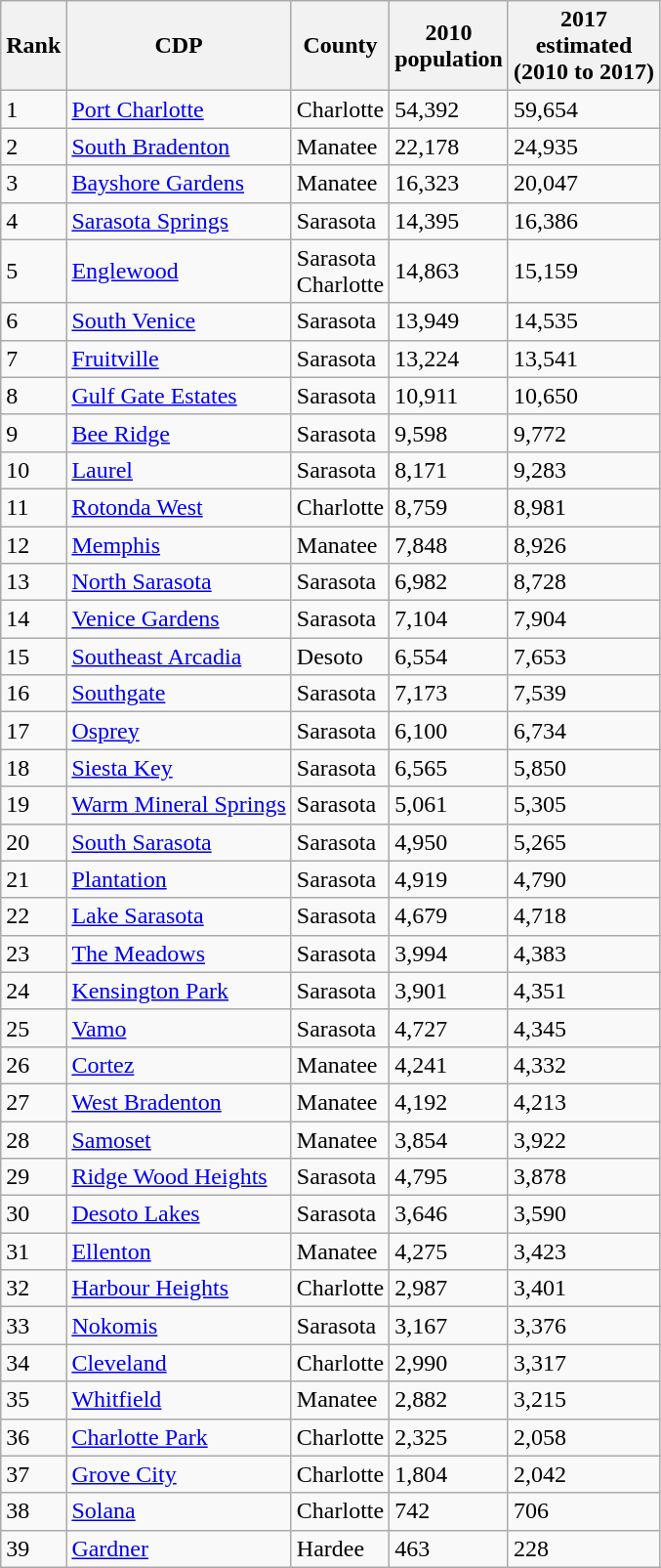<table class="wikitable sortable">
<tr>
<th>Rank</th>
<th>CDP</th>
<th>County</th>
<th>2010<br>population</th>
<th>2017<br>estimated<br>(2010 to 2017)</th>
</tr>
<tr>
<td>1</td>
<td><a href='#'>Port Charlotte</a></td>
<td>Charlotte</td>
<td>54,392</td>
<td>59,654</td>
</tr>
<tr>
<td>2</td>
<td><a href='#'>South Bradenton</a></td>
<td>Manatee</td>
<td>22,178</td>
<td>24,935</td>
</tr>
<tr>
<td>3</td>
<td><a href='#'>Bayshore Gardens</a></td>
<td>Manatee</td>
<td>16,323</td>
<td>20,047</td>
</tr>
<tr>
<td>4</td>
<td><a href='#'>Sarasota Springs</a></td>
<td>Sarasota</td>
<td>14,395</td>
<td>16,386</td>
</tr>
<tr>
<td>5</td>
<td><a href='#'>Englewood</a></td>
<td>Sarasota<br>Charlotte</td>
<td>14,863</td>
<td>15,159</td>
</tr>
<tr>
<td>6</td>
<td><a href='#'>South Venice</a></td>
<td>Sarasota</td>
<td>13,949</td>
<td>14,535</td>
</tr>
<tr>
<td>7</td>
<td><a href='#'>Fruitville</a></td>
<td>Sarasota</td>
<td>13,224</td>
<td>13,541</td>
</tr>
<tr>
<td>8</td>
<td><a href='#'>Gulf Gate Estates</a></td>
<td>Sarasota</td>
<td>10,911</td>
<td>10,650</td>
</tr>
<tr>
<td>9</td>
<td><a href='#'>Bee Ridge</a></td>
<td>Sarasota</td>
<td>9,598</td>
<td>9,772</td>
</tr>
<tr>
<td>10</td>
<td><a href='#'>Laurel</a></td>
<td>Sarasota</td>
<td>8,171</td>
<td>9,283</td>
</tr>
<tr>
<td>11</td>
<td><a href='#'>Rotonda West</a></td>
<td>Charlotte</td>
<td>8,759</td>
<td>8,981</td>
</tr>
<tr>
<td>12</td>
<td><a href='#'>Memphis</a></td>
<td>Manatee</td>
<td>7,848</td>
<td>8,926</td>
</tr>
<tr>
<td>13</td>
<td><a href='#'>North Sarasota</a></td>
<td>Sarasota</td>
<td>6,982</td>
<td>8,728</td>
</tr>
<tr>
<td>14</td>
<td><a href='#'>Venice Gardens</a></td>
<td>Sarasota</td>
<td>7,104</td>
<td>7,904</td>
</tr>
<tr>
<td>15</td>
<td><a href='#'>Southeast Arcadia</a></td>
<td>Desoto</td>
<td>6,554</td>
<td>7,653</td>
</tr>
<tr>
<td>16</td>
<td><a href='#'>Southgate</a></td>
<td>Sarasota</td>
<td>7,173</td>
<td>7,539</td>
</tr>
<tr>
<td>17</td>
<td><a href='#'>Osprey</a></td>
<td>Sarasota</td>
<td>6,100</td>
<td>6,734</td>
</tr>
<tr>
<td>18</td>
<td><a href='#'>Siesta Key</a></td>
<td>Sarasota</td>
<td>6,565</td>
<td>5,850</td>
</tr>
<tr>
<td>19</td>
<td><a href='#'>Warm Mineral Springs</a></td>
<td>Sarasota</td>
<td>5,061</td>
<td>5,305</td>
</tr>
<tr>
<td>20</td>
<td><a href='#'>South Sarasota</a></td>
<td>Sarasota</td>
<td>4,950</td>
<td>5,265</td>
</tr>
<tr>
<td>21</td>
<td><a href='#'>Plantation</a></td>
<td>Sarasota</td>
<td>4,919</td>
<td>4,790</td>
</tr>
<tr>
<td>22</td>
<td><a href='#'>Lake Sarasota</a></td>
<td>Sarasota</td>
<td>4,679</td>
<td>4,718</td>
</tr>
<tr>
<td>23</td>
<td><a href='#'>The Meadows</a></td>
<td>Sarasota</td>
<td>3,994</td>
<td>4,383</td>
</tr>
<tr>
<td>24</td>
<td><a href='#'>Kensington Park</a></td>
<td>Sarasota</td>
<td>3,901</td>
<td>4,351</td>
</tr>
<tr>
<td>25</td>
<td><a href='#'>Vamo</a></td>
<td>Sarasota</td>
<td>4,727</td>
<td>4,345</td>
</tr>
<tr>
<td>26</td>
<td><a href='#'>Cortez</a></td>
<td>Manatee</td>
<td>4,241</td>
<td>4,332</td>
</tr>
<tr>
<td>27</td>
<td><a href='#'>West Bradenton</a></td>
<td>Manatee</td>
<td>4,192</td>
<td>4,213</td>
</tr>
<tr>
<td>28</td>
<td><a href='#'>Samoset</a></td>
<td>Manatee</td>
<td>3,854</td>
<td>3,922</td>
</tr>
<tr>
<td>29</td>
<td><a href='#'>Ridge Wood Heights</a></td>
<td>Sarasota</td>
<td>4,795</td>
<td>3,878</td>
</tr>
<tr>
<td>30</td>
<td><a href='#'>Desoto Lakes</a></td>
<td>Sarasota</td>
<td>3,646</td>
<td>3,590</td>
</tr>
<tr>
<td>31</td>
<td><a href='#'>Ellenton</a></td>
<td>Manatee</td>
<td>4,275</td>
<td>3,423</td>
</tr>
<tr>
<td>32</td>
<td><a href='#'>Harbour Heights</a></td>
<td>Charlotte</td>
<td>2,987</td>
<td>3,401</td>
</tr>
<tr>
<td>33</td>
<td><a href='#'>Nokomis</a></td>
<td>Sarasota</td>
<td>3,167</td>
<td>3,376</td>
</tr>
<tr>
<td>34</td>
<td><a href='#'>Cleveland</a></td>
<td>Charlotte</td>
<td>2,990</td>
<td>3,317</td>
</tr>
<tr>
<td>35</td>
<td><a href='#'>Whitfield</a></td>
<td>Manatee</td>
<td>2,882</td>
<td>3,215</td>
</tr>
<tr>
<td>36</td>
<td><a href='#'>Charlotte Park</a></td>
<td>Charlotte</td>
<td>2,325</td>
<td>2,058</td>
</tr>
<tr>
<td>37</td>
<td><a href='#'>Grove City</a></td>
<td>Charlotte</td>
<td>1,804</td>
<td>2,042</td>
</tr>
<tr>
<td>38</td>
<td><a href='#'>Solana</a></td>
<td>Charlotte</td>
<td>742</td>
<td>706</td>
</tr>
<tr>
<td>39</td>
<td><a href='#'>Gardner</a></td>
<td>Hardee</td>
<td>463</td>
<td>228</td>
</tr>
</table>
